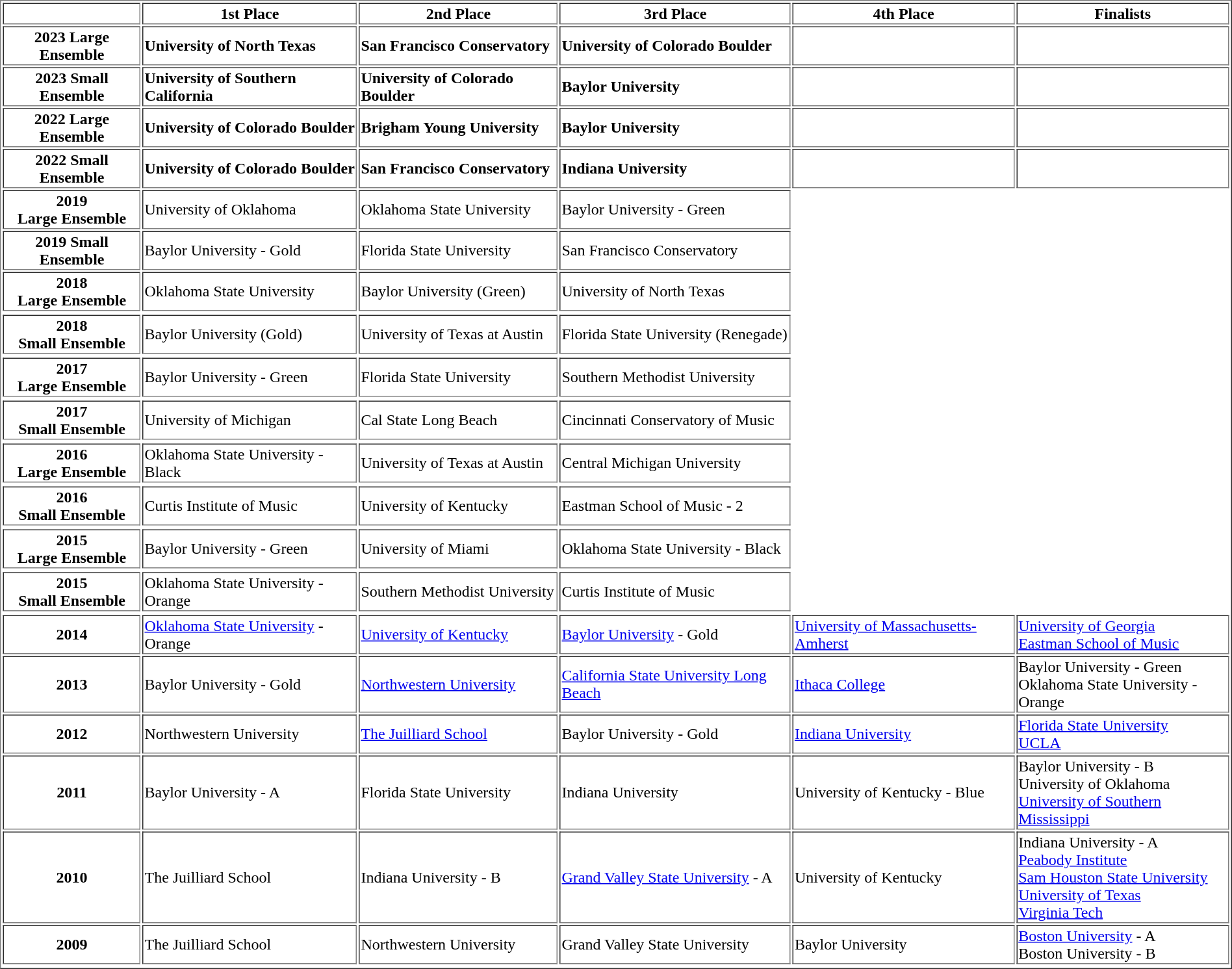<table style="width: 100%; height: 200px" border="1">
<tr>
<th></th>
<th>1st Place</th>
<th>2nd Place</th>
<th>3rd Place</th>
<th>4th Place</th>
<th>Finalists</th>
</tr>
<tr>
<th>2023 Large Ensemble</th>
<td><strong>University of North Texas</strong></td>
<td><strong>San Francisco Conservatory</strong></td>
<td><strong>University of Colorado Boulder</strong></td>
<th></th>
<th></th>
</tr>
<tr>
<th>2023 Small Ensemble</th>
<td><strong>University of Southern California</strong></td>
<td><strong>University of Colorado Boulder</strong></td>
<td><strong>Baylor University</strong></td>
<th></th>
<th></th>
</tr>
<tr>
<th>2022 Large Ensemble</th>
<td><strong>University of Colorado Boulder</strong></td>
<td><strong>Brigham Young University</strong></td>
<td><strong>Baylor University</strong></td>
<th></th>
<th></th>
</tr>
<tr>
<th>2022 Small Ensemble</th>
<td><strong>University of Colorado Boulder</strong></td>
<td><strong>San Francisco Conservatory</strong></td>
<td><strong>Indiana University</strong></td>
<th></th>
<th></th>
</tr>
<tr>
<th>2019<br>Large Ensemble</th>
<td>University of Oklahoma</td>
<td>Oklahoma State University</td>
<td>Baylor University - Green</td>
</tr>
<tr>
<th>2019 Small Ensemble</th>
<td>Baylor University - Gold</td>
<td>Florida State University</td>
<td>San Francisco Conservatory</td>
</tr>
<tr>
<th>2018 <br> Large Ensemble</th>
<td>Oklahoma State University</td>
<td>Baylor University (Green)</td>
<td>University of North Texas</td>
</tr>
<tr>
</tr>
<tr>
<th>2018 <br> Small Ensemble</th>
<td>Baylor University (Gold)</td>
<td>University of Texas at Austin</td>
<td>Florida State University (Renegade)</td>
</tr>
<tr>
</tr>
<tr>
<th>2017 <br> Large Ensemble</th>
<td>Baylor University - Green</td>
<td>Florida State University</td>
<td>Southern Methodist University</td>
</tr>
<tr>
</tr>
<tr>
<th>2017 <br> Small Ensemble</th>
<td>University of Michigan</td>
<td>Cal State Long Beach</td>
<td>Cincinnati Conservatory of Music</td>
</tr>
<tr>
</tr>
<tr>
<th>2016 <br> Large Ensemble</th>
<td>Oklahoma State University - Black</td>
<td>University of Texas at Austin</td>
<td>Central Michigan University</td>
</tr>
<tr>
</tr>
<tr>
<th>2016 <br> Small Ensemble</th>
<td>Curtis Institute of Music</td>
<td>University of Kentucky</td>
<td>Eastman School of Music - 2</td>
</tr>
<tr>
</tr>
<tr>
<th>2015 <br> Large Ensemble</th>
<td>Baylor University - Green</td>
<td>University of Miami</td>
<td>Oklahoma State University - Black</td>
</tr>
<tr>
</tr>
<tr>
<th>2015 <br> Small Ensemble</th>
<td>Oklahoma State University - Orange</td>
<td>Southern Methodist University</td>
<td>Curtis Institute of Music</td>
</tr>
<tr>
</tr>
<tr>
<th>2014</th>
<td><a href='#'>Oklahoma State University</a> - Orange</td>
<td><a href='#'>University of Kentucky</a></td>
<td><a href='#'>Baylor University</a> - Gold</td>
<td><a href='#'>University of Massachusetts-Amherst</a></td>
<td><a href='#'>University of Georgia</a> <br> <a href='#'>Eastman School of Music</a></td>
</tr>
<tr>
<th>2013</th>
<td>Baylor University - Gold</td>
<td><a href='#'>Northwestern University</a></td>
<td><a href='#'>California State University Long Beach</a></td>
<td><a href='#'>Ithaca College</a></td>
<td>Baylor University - Green <br> Oklahoma State University - Orange</td>
</tr>
<tr>
<th>2012</th>
<td>Northwestern University</td>
<td><a href='#'>The Juilliard School</a></td>
<td>Baylor University - Gold</td>
<td><a href='#'>Indiana University</a></td>
<td><a href='#'>Florida State University</a> <br> <a href='#'>UCLA</a></td>
</tr>
<tr>
<th>2011</th>
<td>Baylor University - A</td>
<td>Florida State University</td>
<td>Indiana University</td>
<td>University of Kentucky - Blue</td>
<td>Baylor University - B <br> University of Oklahoma <br> <a href='#'>University of Southern Mississippi</a></td>
</tr>
<tr>
<th>2010</th>
<td>The Juilliard School</td>
<td>Indiana University - B</td>
<td><a href='#'>Grand Valley State University</a> - A</td>
<td>University of Kentucky</td>
<td>Indiana University - A <br> <a href='#'>Peabody Institute</a> <br> <a href='#'>Sam Houston State University</a> <br> <a href='#'>University of Texas</a> <br> <a href='#'>Virginia Tech</a></td>
</tr>
<tr>
<th>2009</th>
<td>The Juilliard School</td>
<td>Northwestern University</td>
<td>Grand Valley State University</td>
<td>Baylor University</td>
<td><a href='#'>Boston University</a> - A <br> Boston University - B</td>
</tr>
<tr>
</tr>
</table>
